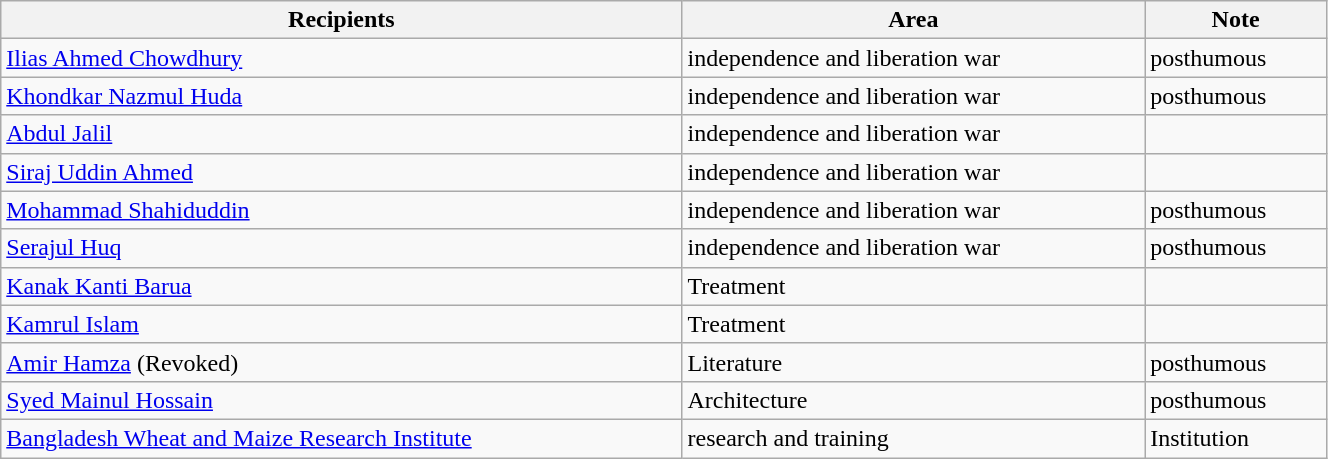<table class="wikitable" style="width:70%;">
<tr>
<th>Recipients</th>
<th>Area</th>
<th>Note</th>
</tr>
<tr>
<td><a href='#'>Ilias Ahmed Chowdhury</a></td>
<td>independence and liberation war</td>
<td>posthumous</td>
</tr>
<tr>
<td><a href='#'>Khondkar Nazmul Huda</a></td>
<td>independence and liberation war</td>
<td>posthumous</td>
</tr>
<tr>
<td><a href='#'>Abdul Jalil</a></td>
<td>independence and liberation war</td>
<td></td>
</tr>
<tr>
<td><a href='#'>Siraj Uddin Ahmed</a></td>
<td>independence and liberation war</td>
<td></td>
</tr>
<tr>
<td><a href='#'>Mohammad Shahiduddin</a></td>
<td>independence and liberation war</td>
<td>posthumous</td>
</tr>
<tr>
<td><a href='#'>Serajul Huq</a></td>
<td>independence and liberation war</td>
<td>posthumous</td>
</tr>
<tr>
<td><a href='#'>Kanak Kanti Barua</a></td>
<td>Treatment</td>
<td></td>
</tr>
<tr>
<td><a href='#'>Kamrul Islam</a></td>
<td>Treatment</td>
<td></td>
</tr>
<tr>
<td><a href='#'>Amir Hamza</a> (Revoked)</td>
<td>Literature</td>
<td>posthumous</td>
</tr>
<tr>
<td><a href='#'>Syed Mainul Hossain</a></td>
<td>Architecture</td>
<td>posthumous</td>
</tr>
<tr>
<td><a href='#'>Bangladesh Wheat and Maize Research Institute</a></td>
<td>research and training</td>
<td>Institution</td>
</tr>
</table>
